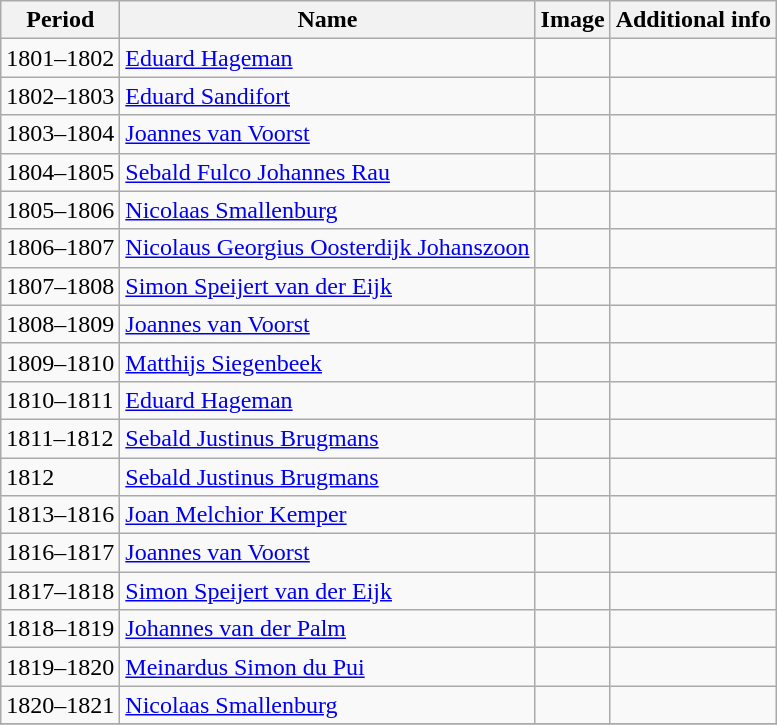<table class="wikitable">
<tr>
<th>Period</th>
<th>Name</th>
<th>Image</th>
<th>Additional info</th>
</tr>
<tr>
<td>1801–1802</td>
<td><a href='#'>Eduard Hageman</a></td>
<td></td>
<td></td>
</tr>
<tr>
<td>1802–1803</td>
<td><a href='#'>Eduard Sandifort</a></td>
<td></td>
<td></td>
</tr>
<tr>
<td>1803–1804</td>
<td><a href='#'>Joannes van Voorst</a></td>
<td></td>
<td></td>
</tr>
<tr>
<td>1804–1805</td>
<td><a href='#'>Sebald Fulco Johannes Rau</a></td>
<td></td>
<td></td>
</tr>
<tr>
<td>1805–1806</td>
<td><a href='#'>Nicolaas Smallenburg</a></td>
<td></td>
<td></td>
</tr>
<tr>
<td>1806–1807</td>
<td><a href='#'>Nicolaus Georgius Oosterdijk Johanszoon</a></td>
<td></td>
<td></td>
</tr>
<tr>
<td>1807–1808</td>
<td><a href='#'>Simon Speijert van der Eijk</a></td>
<td></td>
<td></td>
</tr>
<tr>
<td>1808–1809</td>
<td><a href='#'>Joannes van Voorst</a></td>
<td></td>
<td></td>
</tr>
<tr>
<td>1809–1810</td>
<td><a href='#'>Matthijs Siegenbeek</a></td>
<td></td>
<td></td>
</tr>
<tr>
<td>1810–1811</td>
<td><a href='#'>Eduard Hageman</a></td>
<td></td>
<td></td>
</tr>
<tr>
<td>1811–1812</td>
<td><a href='#'>Sebald Justinus Brugmans</a></td>
<td></td>
<td></td>
</tr>
<tr>
<td>1812</td>
<td><a href='#'>Sebald Justinus Brugmans</a></td>
<td></td>
<td></td>
</tr>
<tr>
<td>1813–1816</td>
<td><a href='#'>Joan Melchior Kemper</a></td>
<td></td>
<td></td>
</tr>
<tr>
<td>1816–1817</td>
<td><a href='#'>Joannes van Voorst</a></td>
<td></td>
<td></td>
</tr>
<tr>
<td>1817–1818</td>
<td><a href='#'>Simon Speijert van der Eijk</a></td>
<td></td>
<td></td>
</tr>
<tr>
<td>1818–1819</td>
<td><a href='#'>Johannes van der Palm</a></td>
<td></td>
<td></td>
</tr>
<tr>
<td>1819–1820</td>
<td><a href='#'>Meinardus Simon du Pui</a></td>
<td></td>
<td></td>
</tr>
<tr>
<td>1820–1821</td>
<td><a href='#'>Nicolaas Smallenburg</a></td>
<td></td>
<td></td>
</tr>
<tr>
</tr>
</table>
